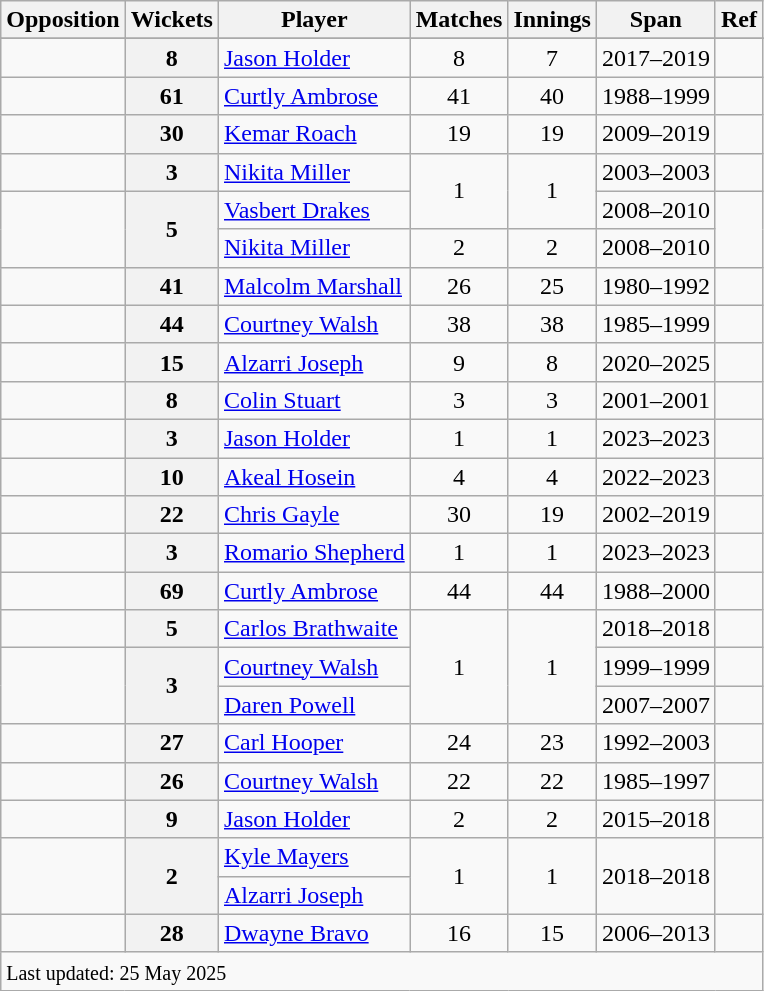<table class="wikitable plainrowheaders sortable">
<tr>
<th scope="col">Opposition</th>
<th scope="col">Wickets</th>
<th scope="col">Player</th>
<th scope="col">Matches</th>
<th scope="col">Innings</th>
<th scope="col">Span</th>
<th scope="col">Ref</th>
</tr>
<tr>
</tr>
<tr>
<td></td>
<th scope=row style=text-align:center;>8</th>
<td><a href='#'>Jason Holder</a></td>
<td align="center">8</td>
<td align=center>7</td>
<td>2017–2019</td>
<td></td>
</tr>
<tr>
<td></td>
<th scope=row style=text-align:center;>61</th>
<td><a href='#'>Curtly Ambrose</a></td>
<td align="center">41</td>
<td align="center">40</td>
<td>1988–1999</td>
<td></td>
</tr>
<tr>
<td></td>
<th scope=row style=text-align:center;>30</th>
<td><a href='#'>Kemar Roach</a></td>
<td align="center">19</td>
<td align="center">19</td>
<td>2009–2019</td>
<td></td>
</tr>
<tr>
<td></td>
<th scope=row style=text-align:center;>3</th>
<td><a href='#'>Nikita Miller</a></td>
<td align="center" rowspan=2>1</td>
<td align=center rowspan=2>1</td>
<td>2003–2003</td>
<td></td>
</tr>
<tr>
<td rowspan=2></td>
<th scope=row style=text-align:center; rowspan=2>5</th>
<td><a href='#'>Vasbert Drakes</a></td>
<td>2008–2010</td>
<td rowspan=2></td>
</tr>
<tr>
<td><a href='#'>Nikita Miller</a></td>
<td align="center">2</td>
<td align="center">2</td>
<td>2008–2010</td>
</tr>
<tr>
<td></td>
<th scope="row" style="text-align:center;">41</th>
<td><a href='#'>Malcolm Marshall</a></td>
<td align="center">26</td>
<td align="center">25</td>
<td>1980–1992</td>
<td></td>
</tr>
<tr>
<td></td>
<th scope=row style=text-align:center;>44</th>
<td><a href='#'>Courtney Walsh</a></td>
<td align="center">38</td>
<td align=center>38</td>
<td>1985–1999</td>
<td></td>
</tr>
<tr>
<td></td>
<th scope=row style=text-align:center;>15</th>
<td><a href='#'>Alzarri Joseph</a></td>
<td align="center">9</td>
<td align="center">8</td>
<td>2020–2025</td>
<td></td>
</tr>
<tr>
<td></td>
<th scope=row style=text-align:center;>8</th>
<td><a href='#'>Colin Stuart</a></td>
<td align="center">3</td>
<td align="center">3</td>
<td>2001–2001</td>
<td></td>
</tr>
<tr>
<td></td>
<th scope=row style=text-align:center;>3</th>
<td><a href='#'>Jason Holder</a></td>
<td align="center">1</td>
<td align=center>1</td>
<td>2023–2023</td>
<td></td>
</tr>
<tr>
<td></td>
<th scope=row style=text-align:center;>10</th>
<td><a href='#'>Akeal Hosein</a></td>
<td align="center">4</td>
<td align=center>4</td>
<td>2022–2023</td>
<td></td>
</tr>
<tr>
<td></td>
<th scope="row" style="text-align:center;">22</th>
<td><a href='#'>Chris Gayle</a></td>
<td align="center">30</td>
<td align="center">19</td>
<td>2002–2019</td>
<td></td>
</tr>
<tr>
<td></td>
<th scope=row style=text-align:center;>3</th>
<td><a href='#'>Romario Shepherd</a></td>
<td align="center">1</td>
<td align=center>1</td>
<td>2023–2023</td>
<td></td>
</tr>
<tr>
<td></td>
<th scope=row style=text-align:center;>69</th>
<td><a href='#'>Curtly Ambrose</a></td>
<td align="center">44</td>
<td align="center">44</td>
<td>1988–2000</td>
<td></td>
</tr>
<tr>
<td></td>
<th scope=row style=text-align:center;>5</th>
<td><a href='#'>Carlos Brathwaite</a></td>
<td align="center" rowspan=3>1</td>
<td align=center rowspan=3>1</td>
<td>2018–2018</td>
<td></td>
</tr>
<tr>
<td rowspan=2></td>
<th scope=row style=text-align:center; rowspan=2>3</th>
<td><a href='#'>Courtney Walsh</a></td>
<td>1999–1999</td>
<td></td>
</tr>
<tr>
<td><a href='#'>Daren Powell</a></td>
<td>2007–2007</td>
</tr>
<tr>
<td></td>
<th scope=row style=text-align:center;>27</th>
<td><a href='#'>Carl Hooper</a></td>
<td align="center">24</td>
<td align="center">23</td>
<td>1992–2003</td>
<td></td>
</tr>
<tr>
<td></td>
<th scope=row style=text-align:center;>26</th>
<td><a href='#'>Courtney Walsh</a></td>
<td align="center">22</td>
<td align="center">22</td>
<td>1985–1997</td>
<td></td>
</tr>
<tr>
<td></td>
<th scope=row style=text-align:center;>9</th>
<td><a href='#'>Jason Holder</a></td>
<td align="center">2</td>
<td align="center">2</td>
<td>2015–2018</td>
<td></td>
</tr>
<tr>
<td rowspan=2></td>
<th scope="row" style="text-align:center;" rowspan=2>2</th>
<td><a href='#'>Kyle Mayers</a></td>
<td align="center" rowspan=2>1</td>
<td align="center" rowspan=2>1</td>
<td rowspan=2>2018–2018</td>
<td rowspan=2></td>
</tr>
<tr>
<td><a href='#'>Alzarri Joseph</a></td>
</tr>
<tr>
<td></td>
<th scope="row" style="text-align:center;">28</th>
<td><a href='#'>Dwayne Bravo</a></td>
<td align="center">16</td>
<td align=center>15</td>
<td>2006–2013</td>
<td></td>
</tr>
<tr>
<td colspan=7><small>Last updated: 25 May 2025</small></td>
</tr>
</table>
